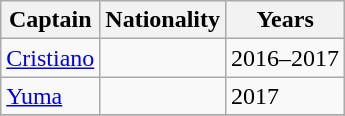<table class="wikitable" style="text-align: center;">
<tr>
<th>Captain</th>
<th>Nationality</th>
<th>Years</th>
</tr>
<tr>
<td align=left><a href='#'>Cristiano</a></td>
<td align=left></td>
<td align=left>2016–2017</td>
</tr>
<tr>
<td align=left><a href='#'>Yuma</a></td>
<td align=left></td>
<td align=left>2017</td>
</tr>
<tr>
</tr>
</table>
